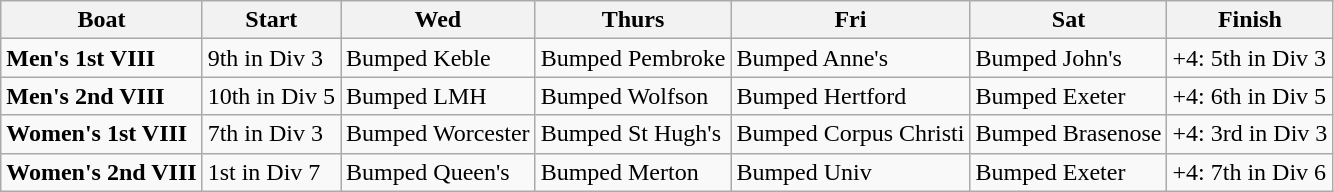<table class="wikitable">
<tr>
<th>Boat</th>
<th>Start</th>
<th>Wed</th>
<th>Thurs</th>
<th>Fri</th>
<th>Sat</th>
<th>Finish</th>
</tr>
<tr>
<td><strong>Men's 1st VIII</strong></td>
<td>9th in Div 3</td>
<td>Bumped Keble</td>
<td>Bumped Pembroke</td>
<td>Bumped Anne's</td>
<td>Bumped John's</td>
<td>+4: 5th in Div 3</td>
</tr>
<tr>
<td><strong>Men's 2nd VIII</strong></td>
<td>10th in Div 5</td>
<td>Bumped LMH</td>
<td>Bumped Wolfson</td>
<td>Bumped Hertford</td>
<td>Bumped Exeter</td>
<td>+4: 6th in Div 5</td>
</tr>
<tr>
<td><strong>Women's 1st VIII</strong></td>
<td>7th in Div 3</td>
<td>Bumped Worcester</td>
<td>Bumped St Hugh's</td>
<td>Bumped Corpus Christi</td>
<td>Bumped Brasenose</td>
<td>+4: 3rd in Div 3</td>
</tr>
<tr>
<td><strong>Women's 2nd VIII</strong></td>
<td>1st in Div 7</td>
<td>Bumped Queen's</td>
<td>Bumped Merton</td>
<td>Bumped Univ</td>
<td>Bumped Exeter</td>
<td>+4: 7th in Div 6</td>
</tr>
</table>
